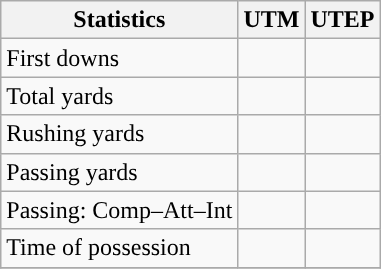<table class="wikitable" style="float: left;">
<tr>
<th>Statistics</th>
<th>UTM</th>
<th>UTEP</th>
</tr>
<tr>
<td>First downs</td>
<td></td>
<td></td>
</tr>
<tr>
<td>Total yards</td>
<td></td>
<td></td>
</tr>
<tr>
<td>Rushing yards</td>
<td></td>
<td></td>
</tr>
<tr>
<td>Passing yards</td>
<td></td>
<td></td>
</tr>
<tr>
<td>Passing: Comp–Att–Int</td>
<td></td>
<td></td>
</tr>
<tr>
<td>Time of possession</td>
<td></td>
<td></td>
</tr>
<tr>
</tr>
</table>
